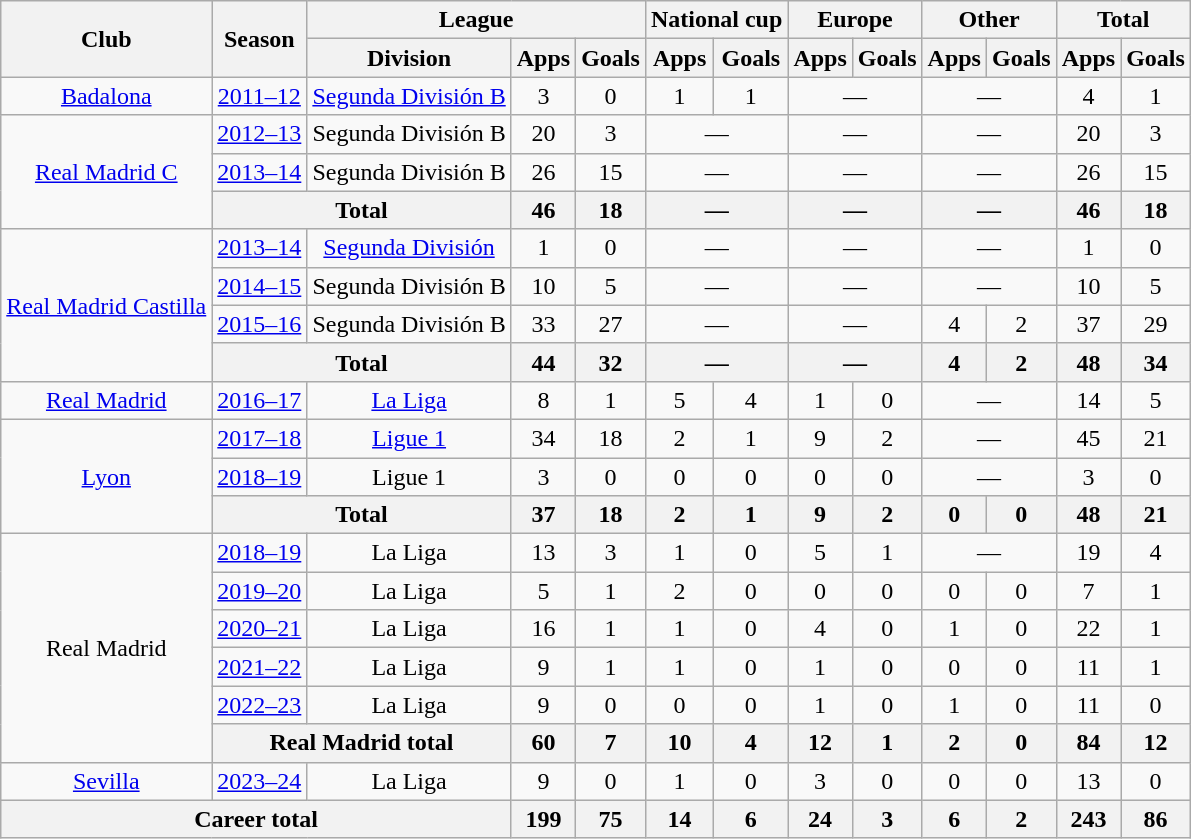<table class="wikitable" style="text-align:center">
<tr>
<th rowspan="2">Club</th>
<th rowspan="2">Season</th>
<th colspan="3">League</th>
<th colspan="2">National cup</th>
<th colspan="2">Europe</th>
<th colspan="2">Other</th>
<th colspan="2">Total</th>
</tr>
<tr>
<th>Division</th>
<th>Apps</th>
<th>Goals</th>
<th>Apps</th>
<th>Goals</th>
<th>Apps</th>
<th>Goals</th>
<th>Apps</th>
<th>Goals</th>
<th>Apps</th>
<th>Goals</th>
</tr>
<tr>
<td><a href='#'>Badalona</a></td>
<td><a href='#'>2011–12</a></td>
<td><a href='#'>Segunda División B</a></td>
<td>3</td>
<td>0</td>
<td>1</td>
<td>1</td>
<td colspan="2">—</td>
<td colspan="2">—</td>
<td>4</td>
<td>1</td>
</tr>
<tr>
<td rowspan="3"><a href='#'>Real Madrid C</a></td>
<td><a href='#'>2012–13</a></td>
<td>Segunda División B</td>
<td>20</td>
<td>3</td>
<td colspan="2">—</td>
<td colspan="2">—</td>
<td colspan="2">—</td>
<td>20</td>
<td>3</td>
</tr>
<tr>
<td><a href='#'>2013–14</a></td>
<td>Segunda División B</td>
<td>26</td>
<td>15</td>
<td colspan="2">—</td>
<td colspan="2">—</td>
<td colspan="2">—</td>
<td>26</td>
<td>15</td>
</tr>
<tr>
<th colspan="2">Total</th>
<th>46</th>
<th>18</th>
<th colspan="2">—</th>
<th colspan="2">—</th>
<th colspan="2">—</th>
<th>46</th>
<th>18</th>
</tr>
<tr>
<td rowspan="4"><a href='#'>Real Madrid Castilla</a></td>
<td><a href='#'>2013–14</a></td>
<td><a href='#'>Segunda División</a></td>
<td>1</td>
<td>0</td>
<td colspan="2">—</td>
<td colspan="2">—</td>
<td colspan="2">—</td>
<td>1</td>
<td>0</td>
</tr>
<tr>
<td><a href='#'>2014–15</a></td>
<td>Segunda División B</td>
<td>10</td>
<td>5</td>
<td colspan="2">—</td>
<td colspan="2">—</td>
<td colspan="2">—</td>
<td>10</td>
<td>5</td>
</tr>
<tr>
<td><a href='#'>2015–16</a></td>
<td>Segunda División B</td>
<td>33</td>
<td>27</td>
<td colspan="2">—</td>
<td colspan="2">—</td>
<td>4</td>
<td>2</td>
<td>37</td>
<td>29</td>
</tr>
<tr>
<th colspan="2">Total</th>
<th>44</th>
<th>32</th>
<th colspan="2">—</th>
<th colspan="2">—</th>
<th>4</th>
<th>2</th>
<th>48</th>
<th>34</th>
</tr>
<tr>
<td><a href='#'>Real Madrid</a></td>
<td><a href='#'>2016–17</a></td>
<td><a href='#'>La Liga</a></td>
<td>8</td>
<td>1</td>
<td>5</td>
<td>4</td>
<td>1</td>
<td>0</td>
<td colspan="2">—</td>
<td>14</td>
<td>5</td>
</tr>
<tr>
<td rowspan="3"><a href='#'>Lyon</a></td>
<td><a href='#'>2017–18</a></td>
<td><a href='#'>Ligue 1</a></td>
<td>34</td>
<td>18</td>
<td>2</td>
<td>1</td>
<td>9</td>
<td>2</td>
<td colspan="2">—</td>
<td>45</td>
<td>21</td>
</tr>
<tr>
<td><a href='#'>2018–19</a></td>
<td>Ligue 1</td>
<td>3</td>
<td>0</td>
<td>0</td>
<td>0</td>
<td>0</td>
<td>0</td>
<td colspan="2">—</td>
<td>3</td>
<td>0</td>
</tr>
<tr>
<th colspan="2">Total</th>
<th>37</th>
<th>18</th>
<th>2</th>
<th>1</th>
<th>9</th>
<th>2</th>
<th>0</th>
<th>0</th>
<th>48</th>
<th>21</th>
</tr>
<tr>
<td rowspan=6>Real Madrid</td>
<td><a href='#'>2018–19</a></td>
<td>La Liga</td>
<td>13</td>
<td>3</td>
<td>1</td>
<td>0</td>
<td>5</td>
<td>1</td>
<td colspan="2">—</td>
<td>19</td>
<td>4</td>
</tr>
<tr>
<td><a href='#'>2019–20</a></td>
<td>La Liga</td>
<td>5</td>
<td>1</td>
<td>2</td>
<td>0</td>
<td>0</td>
<td>0</td>
<td>0</td>
<td>0</td>
<td>7</td>
<td>1</td>
</tr>
<tr>
<td><a href='#'>2020–21</a></td>
<td>La Liga</td>
<td>16</td>
<td>1</td>
<td>1</td>
<td>0</td>
<td>4</td>
<td>0</td>
<td>1</td>
<td>0</td>
<td>22</td>
<td>1</td>
</tr>
<tr>
<td><a href='#'>2021–22</a></td>
<td>La Liga</td>
<td>9</td>
<td>1</td>
<td>1</td>
<td>0</td>
<td>1</td>
<td>0</td>
<td>0</td>
<td>0</td>
<td>11</td>
<td>1</td>
</tr>
<tr>
<td><a href='#'>2022–23</a></td>
<td>La Liga</td>
<td>9</td>
<td>0</td>
<td>0</td>
<td>0</td>
<td>1</td>
<td>0</td>
<td>1</td>
<td>0</td>
<td>11</td>
<td>0</td>
</tr>
<tr>
<th colspan="2">Real Madrid total</th>
<th>60</th>
<th>7</th>
<th>10</th>
<th>4</th>
<th>12</th>
<th>1</th>
<th>2</th>
<th>0</th>
<th>84</th>
<th>12</th>
</tr>
<tr>
<td><a href='#'>Sevilla</a></td>
<td><a href='#'>2023–24</a></td>
<td>La Liga</td>
<td>9</td>
<td>0</td>
<td>1</td>
<td>0</td>
<td>3</td>
<td>0</td>
<td>0</td>
<td>0</td>
<td>13</td>
<td>0</td>
</tr>
<tr>
<th colspan="3">Career total</th>
<th>199</th>
<th>75</th>
<th>14</th>
<th>6</th>
<th>24</th>
<th>3</th>
<th>6</th>
<th>2</th>
<th>243</th>
<th>86</th>
</tr>
</table>
